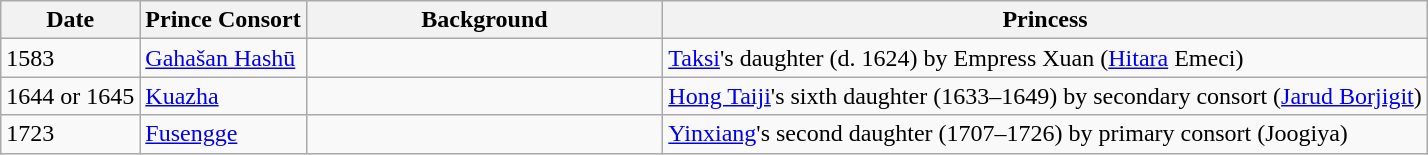<table class="wikitable">
<tr>
<th>Date</th>
<th>Prince Consort</th>
<th width=25%>Background</th>
<th>Princess</th>
</tr>
<tr>
<td>1583</td>
<td><a href='#'>Gahašan Hashū</a></td>
<td></td>
<td><a href='#'>Taksi</a>'s daughter (d. 1624) by Empress Xuan (<a href='#'>Hitara</a> Emeci)</td>
</tr>
<tr>
<td>1644 or 1645</td>
<td><a href='#'>Kuazha</a></td>
<td></td>
<td><a href='#'>Hong Taiji</a>'s sixth daughter (1633–1649) by secondary consort (<a href='#'>Jarud Borjigit</a>)</td>
</tr>
<tr>
<td>1723</td>
<td><a href='#'>Fusengge</a></td>
<td></td>
<td><a href='#'>Yinxiang</a>'s second daughter (1707–1726) by primary consort (Joogiya)</td>
</tr>
</table>
